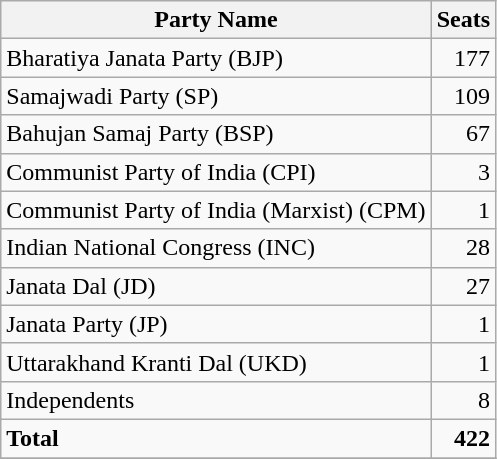<table class="wikitable sortable" style=text-align:right>
<tr>
<th>Party Name</th>
<th>Seats</th>
</tr>
<tr>
<td align=left>Bharatiya Janata Party (BJP)</td>
<td>177</td>
</tr>
<tr>
<td align=left>Samajwadi Party (SP)</td>
<td>109</td>
</tr>
<tr>
<td align=left>Bahujan Samaj Party (BSP)</td>
<td>67</td>
</tr>
<tr>
<td align=left>Communist Party of India (CPI)</td>
<td>3</td>
</tr>
<tr>
<td align=left>Communist Party of India (Marxist) (CPM)</td>
<td>1</td>
</tr>
<tr>
<td align=left>Indian National Congress (INC)</td>
<td>28</td>
</tr>
<tr>
<td align=left>Janata Dal (JD)</td>
<td>27</td>
</tr>
<tr>
<td align=left>Janata Party (JP)</td>
<td>1</td>
</tr>
<tr>
<td align=left>Uttarakhand Kranti Dal (UKD)</td>
<td>1</td>
</tr>
<tr>
<td align=left>Independents</td>
<td>8</td>
</tr>
<tr class=sortbottom>
<td align=left><strong>Total</strong></td>
<td><strong>422</strong></td>
</tr>
<tr>
</tr>
</table>
